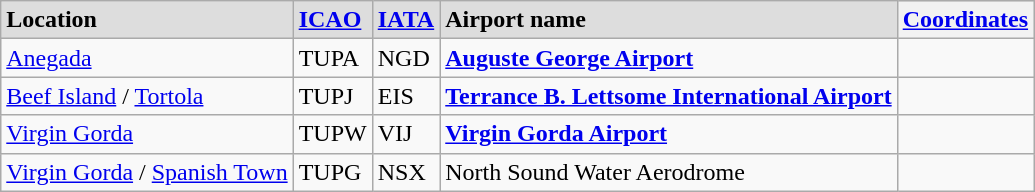<table class="wikitable sortable">
<tr valign=baseline style="font-weight:bold; background-color: #DDDDDD;">
<td>Location</td>
<td><a href='#'>ICAO</a></td>
<td><a href='#'>IATA</a></td>
<td>Airport name</td>
<th style="text-align:left;"><a href='#'>Coordinates</a></th>
</tr>
<tr valign=top>
<td><a href='#'>Anegada</a></td>
<td>TUPA</td>
<td>NGD</td>
<td><strong><a href='#'>Auguste George Airport</a></strong></td>
<td><small></small></td>
</tr>
<tr valign=top>
<td><a href='#'>Beef Island</a> / <a href='#'>Tortola</a></td>
<td>TUPJ</td>
<td>EIS</td>
<td><strong><a href='#'>Terrance B. Lettsome International Airport</a></strong></td>
<td><small></small></td>
</tr>
<tr valign=top>
<td><a href='#'>Virgin Gorda</a></td>
<td>TUPW</td>
<td>VIJ</td>
<td><strong><a href='#'>Virgin Gorda Airport</a></strong></td>
<td><small></small></td>
</tr>
<tr valign=top>
<td><a href='#'>Virgin Gorda</a> / <a href='#'>Spanish Town</a></td>
<td>TUPG</td>
<td>NSX</td>
<td>North Sound Water Aerodrome</td>
<td><small></small></td>
</tr>
</table>
